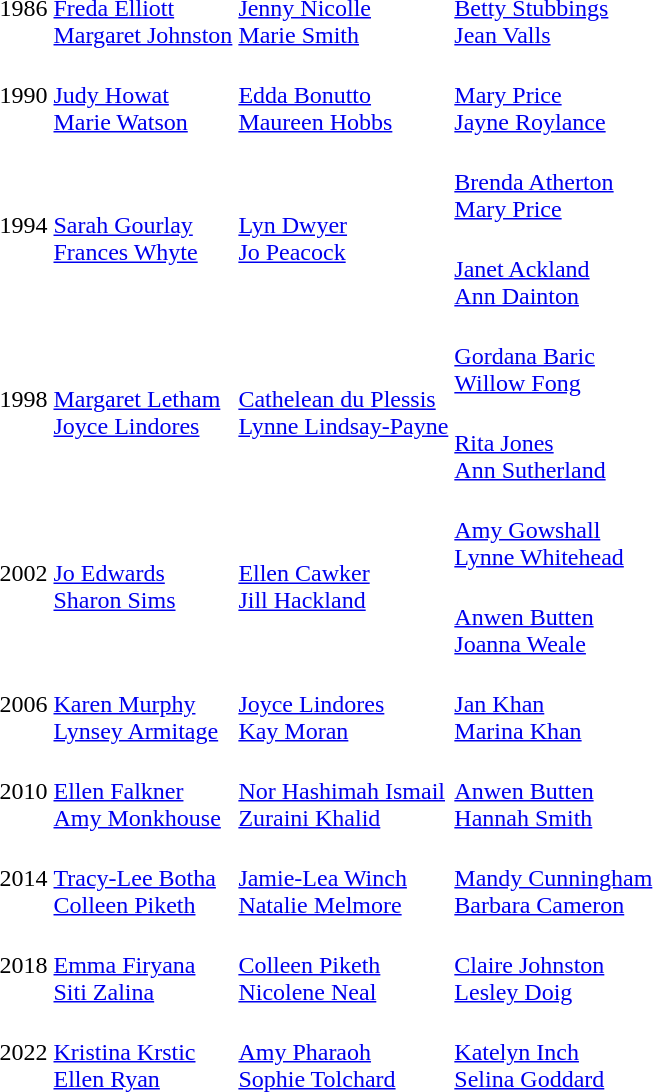<table>
<tr>
<td>1986<br></td>
<td><br><a href='#'>Freda Elliott</a><br><a href='#'>Margaret Johnston</a></td>
<td><br><a href='#'>Jenny Nicolle</a><br><a href='#'>Marie Smith</a></td>
<td><br><a href='#'>Betty Stubbings</a><br><a href='#'>Jean Valls</a></td>
</tr>
<tr>
<td>1990<br></td>
<td><br><a href='#'>Judy Howat</a><br><a href='#'>Marie Watson</a></td>
<td><br><a href='#'>Edda Bonutto</a><br><a href='#'>Maureen Hobbs</a></td>
<td><br><a href='#'>Mary Price</a><br><a href='#'>Jayne Roylance</a></td>
</tr>
<tr>
<td rowspan=2>1994<br></td>
<td rowspan=2><br><a href='#'>Sarah Gourlay</a><br><a href='#'>Frances Whyte</a></td>
<td rowspan=2><br><a href='#'>Lyn Dwyer</a><br><a href='#'>Jo Peacock</a></td>
<td><br><a href='#'>Brenda Atherton</a><br><a href='#'>Mary Price</a></td>
</tr>
<tr>
<td><br><a href='#'>Janet Ackland</a><br><a href='#'>Ann Dainton</a></td>
</tr>
<tr>
<td rowspan=2>1998<br></td>
<td rowspan=2><br><a href='#'>Margaret Letham</a><br><a href='#'>Joyce Lindores</a></td>
<td rowspan=2><br><a href='#'>Cathelean du Plessis</a><br><a href='#'>Lynne Lindsay-Payne</a></td>
<td><br><a href='#'>Gordana Baric</a><br><a href='#'>Willow Fong</a></td>
</tr>
<tr>
<td><br><a href='#'>Rita Jones</a><br><a href='#'>Ann Sutherland</a></td>
</tr>
<tr>
<td rowspan=2>2002<br></td>
<td rowspan=2><br><a href='#'>Jo Edwards</a><br><a href='#'>Sharon Sims</a></td>
<td rowspan=2><br><a href='#'>Ellen Cawker</a><br><a href='#'>Jill Hackland</a></td>
<td><br><a href='#'>Amy Gowshall</a><br><a href='#'>Lynne Whitehead</a></td>
</tr>
<tr>
<td><br><a href='#'>Anwen Butten</a><br><a href='#'>Joanna Weale</a></td>
</tr>
<tr>
<td>2006<br></td>
<td><br><a href='#'>Karen Murphy</a><br><a href='#'>Lynsey Armitage</a></td>
<td><br><a href='#'>Joyce Lindores</a><br><a href='#'>Kay Moran</a></td>
<td><br><a href='#'>Jan Khan</a><br><a href='#'>Marina Khan</a></td>
</tr>
<tr>
<td>2010<br></td>
<td><br><a href='#'>Ellen Falkner</a><br><a href='#'>Amy Monkhouse</a></td>
<td><br><a href='#'>Nor Hashimah Ismail</a><br><a href='#'>Zuraini Khalid</a></td>
<td><br><a href='#'>Anwen Butten</a><br><a href='#'>Hannah Smith</a></td>
</tr>
<tr>
<td>2014<br></td>
<td><br><a href='#'>Tracy-Lee Botha</a><br><a href='#'>Colleen Piketh</a></td>
<td><br><a href='#'>Jamie-Lea Winch</a><br><a href='#'>Natalie Melmore</a></td>
<td><br><a href='#'>Mandy Cunningham</a><br><a href='#'>Barbara Cameron</a></td>
</tr>
<tr>
<td>2018<br></td>
<td><br><a href='#'>Emma Firyana</a><br><a href='#'>Siti Zalina</a></td>
<td><br><a href='#'>Colleen Piketh</a><br><a href='#'>Nicolene Neal</a></td>
<td><br><a href='#'>Claire Johnston</a><br><a href='#'>Lesley Doig</a></td>
</tr>
<tr>
<td>2022<br></td>
<td><br><a href='#'>Kristina Krstic</a><br><a href='#'>Ellen Ryan</a></td>
<td><br><a href='#'>Amy Pharaoh</a><br><a href='#'>Sophie Tolchard</a></td>
<td><br><a href='#'>Katelyn Inch</a><br><a href='#'>Selina Goddard</a></td>
</tr>
</table>
